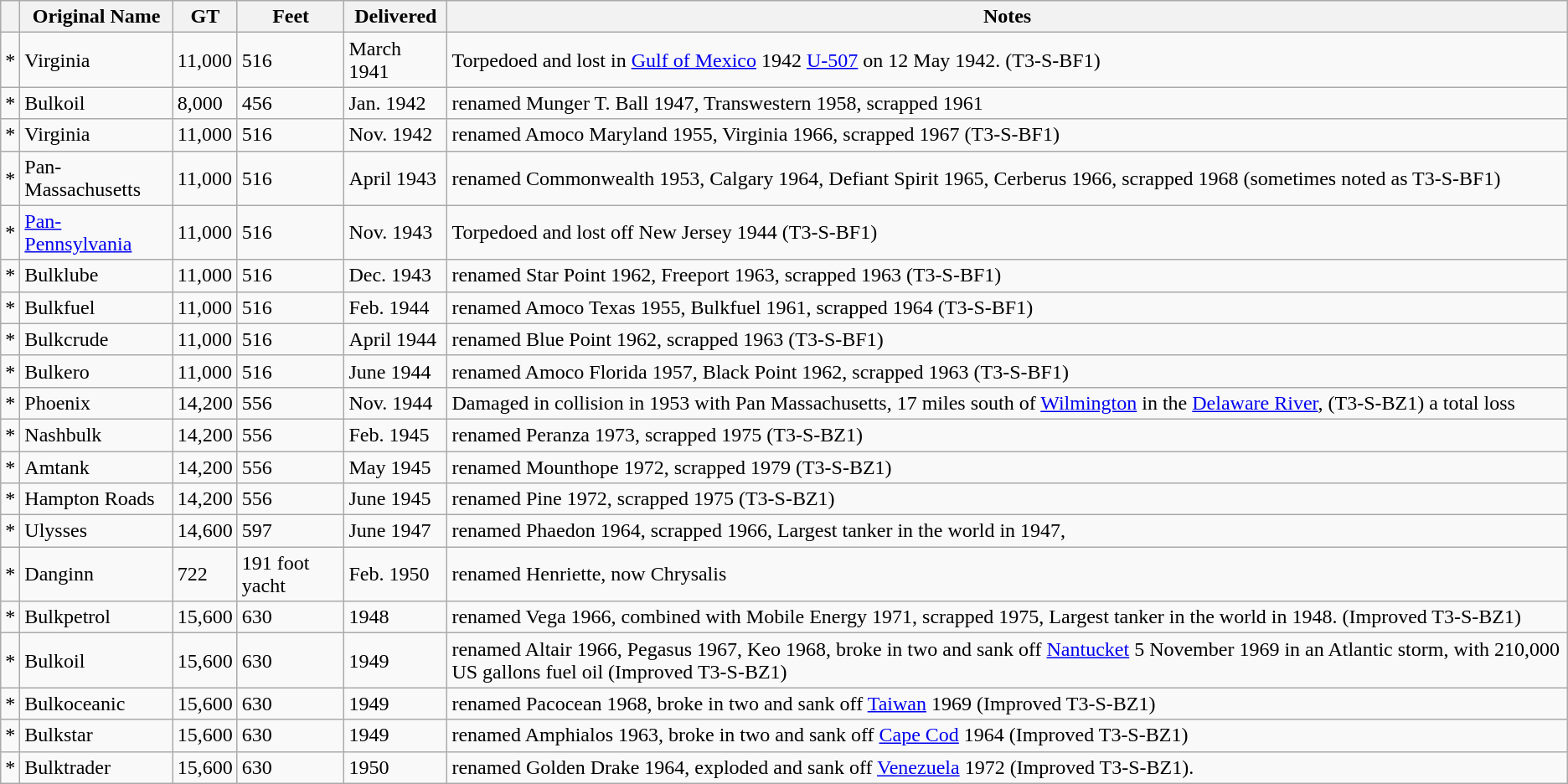<table class="wikitable">
<tr>
<th></th>
<th>Original Name</th>
<th>GT</th>
<th>Feet</th>
<th>Delivered</th>
<th>Notes</th>
</tr>
<tr>
<td>*</td>
<td>Virginia</td>
<td>11,000</td>
<td>516</td>
<td>March 1941</td>
<td>Torpedoed and lost in <a href='#'>Gulf of Mexico</a> 1942 <a href='#'>U-507</a> on 12 May 1942. (T3-S-BF1) </td>
</tr>
<tr>
<td>*</td>
<td>Bulkoil</td>
<td>8,000</td>
<td>456</td>
<td>Jan. 1942</td>
<td>renamed Munger T. Ball 1947, Transwestern 1958, scrapped 1961</td>
</tr>
<tr>
<td>*</td>
<td>Virginia</td>
<td>11,000</td>
<td>516</td>
<td>Nov. 1942</td>
<td>renamed Amoco Maryland 1955, Virginia 1966, scrapped 1967 (T3-S-BF1)</td>
</tr>
<tr>
<td>*</td>
<td>Pan-Massachusetts</td>
<td>11,000</td>
<td>516</td>
<td>April 1943</td>
<td>renamed Commonwealth 1953, Calgary 1964, Defiant Spirit 1965, Cerberus 1966, scrapped 1968  (sometimes noted as T3-S-BF1)</td>
</tr>
<tr>
<td>*</td>
<td><a href='#'>Pan-Pennsylvania</a></td>
<td>11,000</td>
<td>516</td>
<td>Nov. 1943</td>
<td>Torpedoed and lost off New Jersey 1944 (T3-S-BF1)</td>
</tr>
<tr>
<td>*</td>
<td>Bulklube</td>
<td>11,000</td>
<td>516</td>
<td>Dec. 1943</td>
<td>renamed Star Point 1962, Freeport 1963, scrapped 1963 (T3-S-BF1)</td>
</tr>
<tr>
<td>*</td>
<td>Bulkfuel</td>
<td>11,000</td>
<td>516</td>
<td>Feb. 1944</td>
<td>renamed Amoco Texas 1955, Bulkfuel 1961, scrapped 1964 (T3-S-BF1)</td>
</tr>
<tr>
<td>*</td>
<td>Bulkcrude</td>
<td>11,000</td>
<td>516</td>
<td>April 1944</td>
<td>renamed Blue Point 1962, scrapped 1963 (T3-S-BF1)</td>
</tr>
<tr>
<td>*</td>
<td>Bulkero</td>
<td>11,000</td>
<td>516</td>
<td>June 1944</td>
<td>renamed Amoco Florida 1957, Black Point 1962, scrapped 1963 (T3-S-BF1)</td>
</tr>
<tr>
<td>*</td>
<td>Phoenix</td>
<td>14,200</td>
<td>556</td>
<td>Nov. 1944</td>
<td>Damaged in collision in 1953 with Pan Massachusetts, 17 miles south of <a href='#'>Wilmington</a> in the <a href='#'>Delaware River</a>, (T3-S-BZ1) a total loss</td>
</tr>
<tr>
<td>*</td>
<td>Nashbulk</td>
<td>14,200</td>
<td>556</td>
<td>Feb. 1945</td>
<td>renamed Peranza 1973, scrapped 1975 (T3-S-BZ1)</td>
</tr>
<tr>
<td>*</td>
<td>Amtank</td>
<td>14,200</td>
<td>556</td>
<td>May 1945</td>
<td>renamed Mounthope 1972, scrapped 1979 (T3-S-BZ1)</td>
</tr>
<tr>
<td>*</td>
<td>Hampton Roads</td>
<td>14,200</td>
<td>556</td>
<td>June 1945</td>
<td>renamed Pine 1972, scrapped 1975 (T3-S-BZ1)</td>
</tr>
<tr>
<td>*</td>
<td>Ulysses</td>
<td>14,600</td>
<td>597</td>
<td>June 1947</td>
<td>renamed Phaedon 1964, scrapped 1966, Largest tanker in the world in 1947,</td>
</tr>
<tr>
<td>*</td>
<td>Danginn</td>
<td>722</td>
<td>191 foot yacht</td>
<td>Feb. 1950</td>
<td>renamed Henriette, now Chrysalis </td>
</tr>
<tr>
<td>*</td>
<td>Bulkpetrol</td>
<td>15,600</td>
<td>630</td>
<td>1948</td>
<td>renamed Vega 1966, combined with Mobile Energy 1971, scrapped 1975, Largest tanker in the world in 1948. (Improved T3-S-BZ1)</td>
</tr>
<tr>
<td>*</td>
<td>Bulkoil</td>
<td>15,600</td>
<td>630</td>
<td>1949</td>
<td>renamed Altair 1966, Pegasus 1967, Keo 1968, broke in two and sank off <a href='#'>Nantucket</a> 5 November  1969 in an Atlantic storm,  with 210,000 US gallons fuel oil (Improved T3-S-BZ1)</td>
</tr>
<tr>
<td>*</td>
<td>Bulkoceanic</td>
<td>15,600</td>
<td>630</td>
<td>1949</td>
<td>renamed Pacocean 1968, broke in two and sank off <a href='#'>Taiwan</a> 1969 (Improved T3-S-BZ1)</td>
</tr>
<tr>
<td>*</td>
<td>Bulkstar</td>
<td>15,600</td>
<td>630</td>
<td>1949</td>
<td>renamed Amphialos 1963, broke in two and sank off <a href='#'>Cape Cod</a> 1964 (Improved T3-S-BZ1)</td>
</tr>
<tr>
<td>*</td>
<td>Bulktrader</td>
<td>15,600</td>
<td>630</td>
<td>1950</td>
<td>renamed Golden Drake 1964, exploded and sank off <a href='#'>Venezuela</a> 1972 (Improved T3-S-BZ1).</td>
</tr>
</table>
